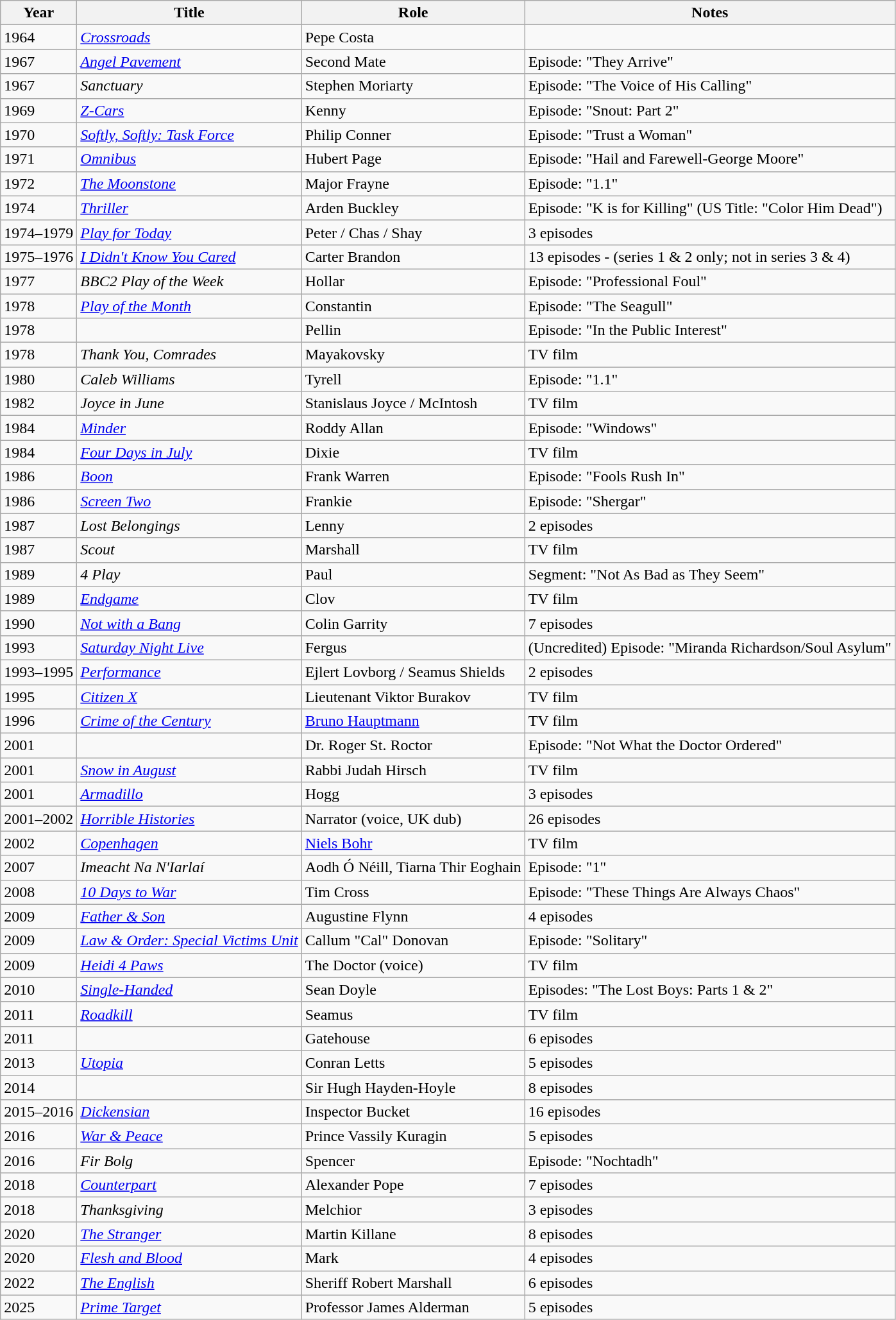<table class="wikitable sortable">
<tr>
<th>Year</th>
<th>Title</th>
<th>Role</th>
<th class="unsortable">Notes</th>
</tr>
<tr>
<td>1964</td>
<td><em><a href='#'>Crossroads</a></em></td>
<td>Pepe Costa</td>
<td></td>
</tr>
<tr>
<td>1967</td>
<td><em><a href='#'>Angel Pavement</a></em></td>
<td>Second Mate</td>
<td>Episode: "They Arrive"</td>
</tr>
<tr>
<td>1967</td>
<td><em>Sanctuary</em></td>
<td>Stephen Moriarty</td>
<td>Episode: "The Voice of His Calling"</td>
</tr>
<tr>
<td>1969</td>
<td><em><a href='#'>Z-Cars</a></em></td>
<td>Kenny</td>
<td>Episode: "Snout: Part 2"</td>
</tr>
<tr>
<td>1970</td>
<td><em><a href='#'>Softly, Softly: Task Force</a></em></td>
<td>Philip Conner</td>
<td>Episode: "Trust a Woman"</td>
</tr>
<tr>
<td>1971</td>
<td><em><a href='#'>Omnibus</a></em></td>
<td>Hubert Page</td>
<td>Episode: "Hail and Farewell-George Moore"</td>
</tr>
<tr>
<td>1972</td>
<td><em><a href='#'>The Moonstone</a></em></td>
<td>Major Frayne</td>
<td>Episode: "1.1"</td>
</tr>
<tr>
<td>1974</td>
<td><em><a href='#'>Thriller</a></em></td>
<td>Arden Buckley</td>
<td>Episode: "K is for Killing" (US Title: "Color Him Dead")</td>
</tr>
<tr>
<td>1974–1979</td>
<td><em><a href='#'>Play for Today</a></em></td>
<td>Peter / Chas / Shay</td>
<td>3 episodes</td>
</tr>
<tr>
<td>1975–1976</td>
<td><em><a href='#'>I Didn't Know You Cared</a></em></td>
<td>Carter Brandon</td>
<td>13 episodes - (series 1 & 2 only; not in series 3 & 4)</td>
</tr>
<tr>
<td>1977</td>
<td><em>BBC2 Play of the Week</em></td>
<td>Hollar</td>
<td>Episode: "Professional Foul"</td>
</tr>
<tr>
<td>1978</td>
<td><em><a href='#'>Play of the Month</a></em></td>
<td>Constantin</td>
<td>Episode: "The Seagull"</td>
</tr>
<tr>
<td>1978</td>
<td><em></em></td>
<td>Pellin</td>
<td>Episode: "In the Public Interest"</td>
</tr>
<tr>
<td>1978</td>
<td><em>Thank You, Comrades</em></td>
<td>Mayakovsky</td>
<td>TV film</td>
</tr>
<tr>
<td>1980</td>
<td><em>Caleb Williams</em></td>
<td>Tyrell</td>
<td>Episode: "1.1"</td>
</tr>
<tr>
<td>1982</td>
<td><em>Joyce in June</em></td>
<td>Stanislaus Joyce / McIntosh</td>
<td>TV film</td>
</tr>
<tr>
<td>1984</td>
<td><em><a href='#'>Minder</a></em></td>
<td>Roddy Allan</td>
<td>Episode: "Windows"</td>
</tr>
<tr>
<td>1984</td>
<td><em><a href='#'>Four Days in July</a></em></td>
<td>Dixie</td>
<td>TV film</td>
</tr>
<tr>
<td>1986</td>
<td><em><a href='#'>Boon</a></em></td>
<td>Frank Warren</td>
<td>Episode: "Fools Rush In"</td>
</tr>
<tr>
<td>1986</td>
<td><em><a href='#'>Screen Two</a></em></td>
<td>Frankie</td>
<td>Episode: "Shergar"</td>
</tr>
<tr>
<td>1987</td>
<td><em>Lost Belongings</em></td>
<td>Lenny</td>
<td>2 episodes</td>
</tr>
<tr>
<td>1987</td>
<td><em>Scout</em></td>
<td>Marshall</td>
<td>TV film</td>
</tr>
<tr>
<td>1989</td>
<td><em>4 Play</em></td>
<td>Paul</td>
<td>Segment: "Not As Bad as They Seem"</td>
</tr>
<tr>
<td>1989</td>
<td><em><a href='#'>Endgame</a></em></td>
<td>Clov</td>
<td>TV film</td>
</tr>
<tr>
<td>1990</td>
<td><em><a href='#'>Not with a Bang</a></em></td>
<td>Colin Garrity</td>
<td>7 episodes</td>
</tr>
<tr>
<td>1993</td>
<td><em><a href='#'>Saturday Night Live</a></em></td>
<td>Fergus</td>
<td>(Uncredited) Episode: "Miranda Richardson/Soul Asylum"</td>
</tr>
<tr>
<td>1993–1995</td>
<td><em><a href='#'>Performance</a></em></td>
<td>Ejlert Lovborg / Seamus Shields</td>
<td>2 episodes</td>
</tr>
<tr>
<td>1995</td>
<td><em><a href='#'>Citizen X</a></em></td>
<td>Lieutenant Viktor Burakov</td>
<td>TV film</td>
</tr>
<tr>
<td>1996</td>
<td><em><a href='#'>Crime of the Century</a></em></td>
<td><a href='#'>Bruno Hauptmann</a></td>
<td>TV film</td>
</tr>
<tr>
<td>2001</td>
<td><em></em></td>
<td>Dr. Roger St. Roctor</td>
<td>Episode: "Not What the Doctor Ordered"</td>
</tr>
<tr>
<td>2001</td>
<td><em><a href='#'>Snow in August</a></em></td>
<td>Rabbi Judah Hirsch</td>
<td>TV film</td>
</tr>
<tr>
<td>2001</td>
<td><em><a href='#'>Armadillo</a></em></td>
<td>Hogg</td>
<td>3 episodes</td>
</tr>
<tr>
<td>2001–2002</td>
<td><em><a href='#'>Horrible Histories</a></em></td>
<td>Narrator (voice, UK dub)</td>
<td>26 episodes</td>
</tr>
<tr>
<td>2002</td>
<td><em><a href='#'>Copenhagen</a></em></td>
<td><a href='#'>Niels Bohr</a></td>
<td>TV film</td>
</tr>
<tr>
<td>2007</td>
<td><em>Imeacht Na N'Iarlaí</em></td>
<td>Aodh Ó Néill, Tiarna Thir Eoghain</td>
<td>Episode: "1"</td>
</tr>
<tr>
<td>2008</td>
<td><em><a href='#'>10 Days to War</a></em></td>
<td>Tim Cross</td>
<td>Episode: "These Things Are Always Chaos"</td>
</tr>
<tr>
<td>2009</td>
<td><em><a href='#'>Father & Son</a></em></td>
<td>Augustine Flynn</td>
<td>4 episodes</td>
</tr>
<tr>
<td>2009</td>
<td><em><a href='#'>Law & Order: Special Victims Unit</a></em></td>
<td>Callum "Cal" Donovan</td>
<td>Episode: "Solitary"</td>
</tr>
<tr>
<td>2009</td>
<td><em><a href='#'>Heidi 4 Paws</a></em></td>
<td>The Doctor (voice)</td>
<td>TV film</td>
</tr>
<tr>
<td>2010</td>
<td><em><a href='#'>Single-Handed</a></em></td>
<td>Sean Doyle</td>
<td>Episodes: "The Lost Boys: Parts 1 & 2"</td>
</tr>
<tr>
<td>2011</td>
<td><em><a href='#'>Roadkill</a></em></td>
<td>Seamus</td>
<td>TV film</td>
</tr>
<tr>
<td>2011</td>
<td><em></em></td>
<td>Gatehouse</td>
<td>6 episodes</td>
</tr>
<tr>
<td>2013</td>
<td><em><a href='#'>Utopia</a></em></td>
<td>Conran Letts</td>
<td>5 episodes</td>
</tr>
<tr>
<td>2014</td>
<td><em></em></td>
<td>Sir Hugh Hayden-Hoyle</td>
<td>8 episodes</td>
</tr>
<tr>
<td>2015–2016</td>
<td><em><a href='#'>Dickensian</a></em></td>
<td>Inspector Bucket</td>
<td>16 episodes</td>
</tr>
<tr>
<td>2016</td>
<td><em><a href='#'>War & Peace</a></em></td>
<td>Prince Vassily Kuragin</td>
<td>5 episodes</td>
</tr>
<tr>
<td>2016</td>
<td><em>Fir Bolg</em></td>
<td>Spencer</td>
<td>Episode: "Nochtadh"</td>
</tr>
<tr>
<td>2018</td>
<td><em><a href='#'>Counterpart</a></em></td>
<td>Alexander Pope</td>
<td>7 episodes</td>
</tr>
<tr>
<td>2018</td>
<td><em>Thanksgiving</em></td>
<td>Melchior</td>
<td>3 episodes</td>
</tr>
<tr>
<td>2020</td>
<td><em><a href='#'>The Stranger</a></em></td>
<td>Martin Killane</td>
<td>8 episodes</td>
</tr>
<tr>
<td>2020</td>
<td><em><a href='#'>Flesh and Blood</a></em></td>
<td>Mark</td>
<td>4 episodes</td>
</tr>
<tr>
<td>2022</td>
<td><em><a href='#'>The English</a></em></td>
<td>Sheriff Robert Marshall</td>
<td>6 episodes</td>
</tr>
<tr>
<td>2025</td>
<td><em><a href='#'>Prime Target</a></em></td>
<td>Professor James Alderman</td>
<td>5 episodes</td>
</tr>
</table>
